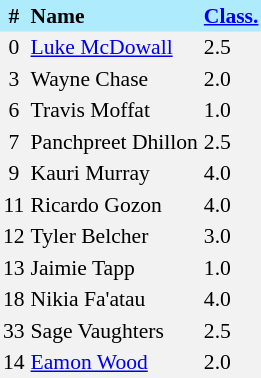<table border=0 cellpadding=2 cellspacing=0  |- bgcolor=#F2F2F2 style="text-align:center; font-size:90%;">
<tr bgcolor=#ADEBFD>
<th>#</th>
<th align=left>Name</th>
<th align=left><a href='#'>Class.</a></th>
</tr>
<tr>
<td>0</td>
<td align=left><a href='#'>Luke McDowall</a></td>
<td align=left>2.5</td>
</tr>
<tr>
<td>3</td>
<td align=left>Wayne Chase</td>
<td align=left>2.0</td>
</tr>
<tr>
<td>6</td>
<td align=left>Travis Moffat</td>
<td align=left>1.0</td>
</tr>
<tr>
<td>7</td>
<td align=left>Panchpreet Dhillon</td>
<td align=left>2.5</td>
</tr>
<tr>
<td>9</td>
<td align=left>Kauri Murray</td>
<td align=left>4.0</td>
</tr>
<tr>
<td>11</td>
<td align=left>Ricardo Gozon</td>
<td align=left>4.0</td>
</tr>
<tr>
<td>12</td>
<td align=left>Tyler Belcher</td>
<td align=left>3.0</td>
</tr>
<tr>
<td>13</td>
<td align=left>Jaimie Tapp</td>
<td align=left>1.0</td>
</tr>
<tr>
<td>18</td>
<td align=left>Nikia Fa'atau</td>
<td align=left>4.0</td>
</tr>
<tr>
<td>33</td>
<td align=left>Sage Vaughters</td>
<td align=left>2.5</td>
</tr>
<tr>
<td>14</td>
<td align=left><a href='#'>Eamon Wood</a></td>
<td align=left>2.0</td>
</tr>
</table>
